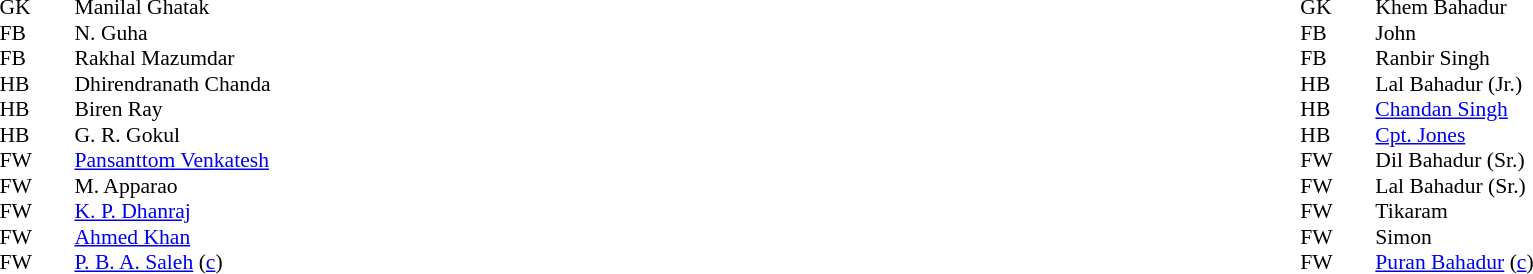<table width="100%">
<tr>
<td valign="top" width="40%"><br><table style="font-size: 90%" cellspacing="0" cellpadding="0">
<tr>
<td colspan="4"></td>
</tr>
<tr>
<th width="25"></th>
<th width="25"></th>
</tr>
<tr>
<td>GK</td>
<td></td>
<td> Manilal Ghatak</td>
</tr>
<tr>
<td>FB</td>
<td></td>
<td> N. Guha</td>
</tr>
<tr>
<td>FB</td>
<td></td>
<td> Rakhal Mazumdar</td>
</tr>
<tr>
<td>HB</td>
<td></td>
<td> Dhirendranath Chanda</td>
</tr>
<tr>
<td>HB</td>
<td></td>
<td> Biren Ray</td>
</tr>
<tr>
<td>HB</td>
<td></td>
<td> G. R. Gokul</td>
</tr>
<tr>
<td>FW</td>
<td></td>
<td> <a href='#'>Pansanttom Venkatesh</a></td>
</tr>
<tr>
<td>FW</td>
<td></td>
<td> M. Apparao</td>
</tr>
<tr>
<td>FW</td>
<td></td>
<td> <a href='#'>K. P. Dhanraj</a></td>
</tr>
<tr>
<td>FW</td>
<td></td>
<td> <a href='#'>Ahmed Khan</a></td>
</tr>
<tr>
<td>FW</td>
<td></td>
<td> <a href='#'>P. B. A. Saleh</a> (<a href='#'>c</a>)</td>
</tr>
<tr>
</tr>
</table>
</td>
<td valign="top"></td>
<td valign="top" width="50%"><br><table style="font-size: 90%" cellspacing="0" cellpadding="0" align=center>
<tr>
<td colspan="4"></td>
</tr>
<tr>
<th width="25"></th>
<th width="25"></th>
</tr>
<tr>
<td>GK</td>
<td></td>
<td> Khem Bahadur</td>
</tr>
<tr>
<td>FB</td>
<td></td>
<td> John</td>
</tr>
<tr>
<td>FB</td>
<td></td>
<td> Ranbir Singh</td>
</tr>
<tr>
<td>HB</td>
<td></td>
<td> Lal Bahadur (Jr.)</td>
</tr>
<tr>
<td>HB</td>
<td></td>
<td> <a href='#'>Chandan Singh</a></td>
</tr>
<tr>
<td>HB</td>
<td></td>
<td> <a href='#'>Cpt. Jones</a></td>
</tr>
<tr>
<td>FW</td>
<td></td>
<td> Dil Bahadur (Sr.)</td>
</tr>
<tr>
<td>FW</td>
<td></td>
<td> Lal Bahadur (Sr.)</td>
</tr>
<tr>
<td>FW</td>
<td></td>
<td> Tikaram</td>
</tr>
<tr>
<td>FW</td>
<td></td>
<td> Simon</td>
</tr>
<tr>
<td>FW</td>
<td></td>
<td> <a href='#'>Puran Bahadur</a> (<a href='#'>c</a>)</td>
</tr>
<tr>
</tr>
</table>
</td>
</tr>
</table>
